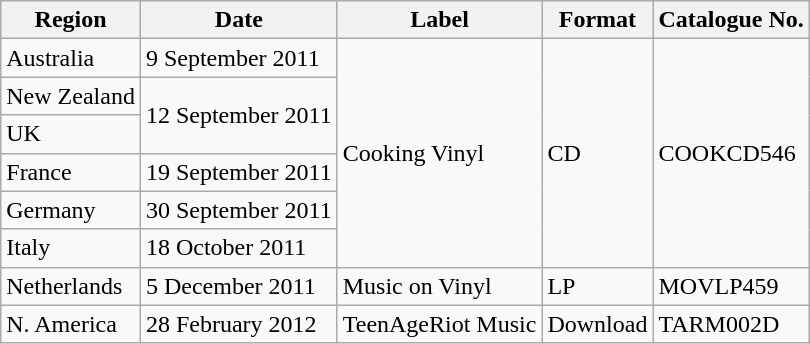<table class="wikitable">
<tr>
<th>Region</th>
<th>Date</th>
<th>Label</th>
<th>Format</th>
<th>Catalogue No.</th>
</tr>
<tr>
<td>Australia</td>
<td>9 September 2011</td>
<td rowspan="6">Cooking Vinyl</td>
<td rowspan="6">CD</td>
<td rowspan="6">COOKCD546</td>
</tr>
<tr>
<td>New Zealand</td>
<td rowspan="2">12 September 2011</td>
</tr>
<tr>
<td>UK</td>
</tr>
<tr>
<td>France</td>
<td>19 September 2011</td>
</tr>
<tr>
<td>Germany</td>
<td>30 September 2011</td>
</tr>
<tr>
<td>Italy</td>
<td>18 October 2011</td>
</tr>
<tr>
<td>Netherlands</td>
<td>5 December 2011</td>
<td>Music on Vinyl</td>
<td>LP</td>
<td>MOVLP459</td>
</tr>
<tr>
<td>N. America</td>
<td>28 February 2012</td>
<td>TeenAgeRiot Music</td>
<td>Download</td>
<td>TARM002D</td>
</tr>
</table>
